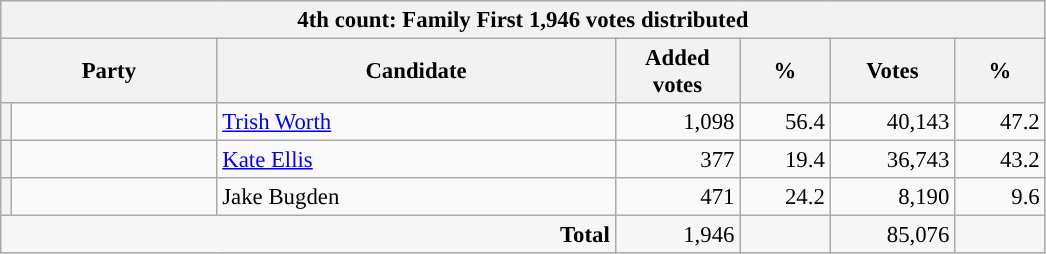<table class="wikitable" style="font-size: 95%;">
<tr style="background:#e9e9e9;">
<th colspan=7>4th count: Family First 1,946 votes distributed</th>
</tr>
<tr style="background:#e9e9e9;">
<th colspan=2 style="width: 130px">Party</th>
<th style="width: 17em">Candidate</th>
<th style="width: 5em">Added votes</th>
<th style="width: 3.5em">%</th>
<th style="width: 5em">Votes</th>
<th style="width: 3.5em">%</th>
</tr>
<tr class="vcard">
<th></th>
<td class="org" style="width: 130px"></td>
<td class="fn"><a href='#'>Trish Worth</a></td>
<td style="text-align: right; margin-right: 0.5em">1,098</td>
<td style="text-align: right; margin-right: 0.5em">56.4</td>
<td style="text-align: right; margin-right: 0.5em">40,143</td>
<td style="text-align: right; margin-right: 0.5em">47.2</td>
</tr>
<tr class="vcard">
<th></th>
<td class="org" style="width: 130px"></td>
<td class="fn"><a href='#'>Kate Ellis</a></td>
<td style="text-align: right; margin-right: 0.5em">377</td>
<td style="text-align: right; margin-right: 0.5em">19.4</td>
<td style="text-align: right; margin-right: 0.5em">36,743</td>
<td style="text-align: right; margin-right: 0.5em">43.2</td>
</tr>
<tr class="vcard">
<th></th>
<td class="org" style="width: 130px"></td>
<td class="fn">Jake Bugden</td>
<td style="text-align: right; margin-right: 0.5em">471</td>
<td style="text-align: right; margin-right: 0.5em">24.2</td>
<td style="text-align: right; margin-right: 0.5em">8,190</td>
<td style="text-align: right; margin-right: 0.5em">9.6</td>
</tr>
<tr style="background:#f6f6f6; text-align:right;">
<td colspan="3" style="margin-right: 0.5em"><strong>Total</strong></td>
<td style="margin-right: 0.5em">1,946</td>
<td style="margin-right: 0.5em"></td>
<td style="margin-right: 0.5em">85,076</td>
<td style="margin-right: 0.5em"></td>
</tr>
</table>
